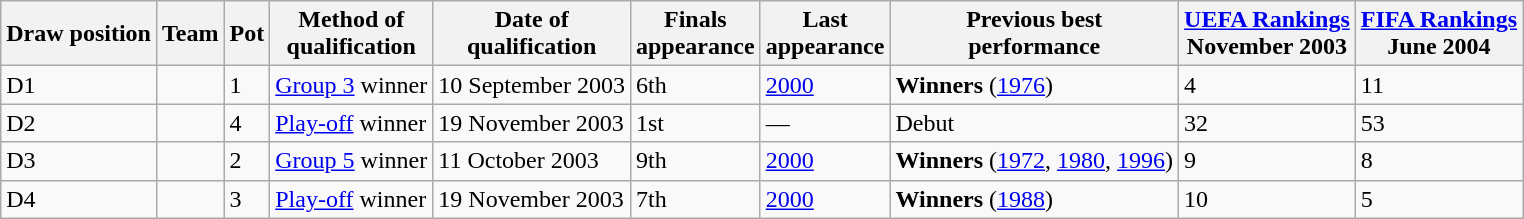<table class="wikitable sortable">
<tr>
<th>Draw position</th>
<th>Team</th>
<th>Pot</th>
<th>Method of<br>qualification</th>
<th>Date of<br>qualification</th>
<th data-sort-type="number">Finals<br>appearance</th>
<th>Last<br>appearance</th>
<th>Previous best<br>performance</th>
<th><a href='#'>UEFA Rankings</a><br>November 2003</th>
<th><a href='#'>FIFA Rankings</a><br>June 2004</th>
</tr>
<tr>
<td>D1</td>
<td style="white-space:nowrap"></td>
<td>1</td>
<td><a href='#'>Group 3</a> winner</td>
<td>10 September 2003</td>
<td>6th</td>
<td><a href='#'>2000</a></td>
<td data-sort-value="1"><strong>Winners</strong> (<a href='#'>1976</a>)</td>
<td>4</td>
<td>11</td>
</tr>
<tr>
<td>D2</td>
<td style="white-space:nowrap"></td>
<td>4</td>
<td><a href='#'>Play-off</a> winner</td>
<td>19 November 2003</td>
<td>1st</td>
<td>—</td>
<td data-sort-value="99">Debut</td>
<td>32</td>
<td>53</td>
</tr>
<tr>
<td>D3</td>
<td style="white-space:nowrap"></td>
<td>2</td>
<td><a href='#'>Group 5</a> winner</td>
<td>11 October 2003</td>
<td>9th</td>
<td><a href='#'>2000</a></td>
<td data-sort-value="1"><strong>Winners</strong> (<a href='#'>1972</a>, <a href='#'>1980</a>, <a href='#'>1996</a>)</td>
<td>9</td>
<td>8</td>
</tr>
<tr>
<td>D4</td>
<td style="white-space:nowrap"></td>
<td>3</td>
<td><a href='#'>Play-off</a> winner</td>
<td>19 November 2003</td>
<td>7th</td>
<td><a href='#'>2000</a></td>
<td data-sort-value="1"><strong>Winners</strong> (<a href='#'>1988</a>)</td>
<td>10</td>
<td>5</td>
</tr>
</table>
